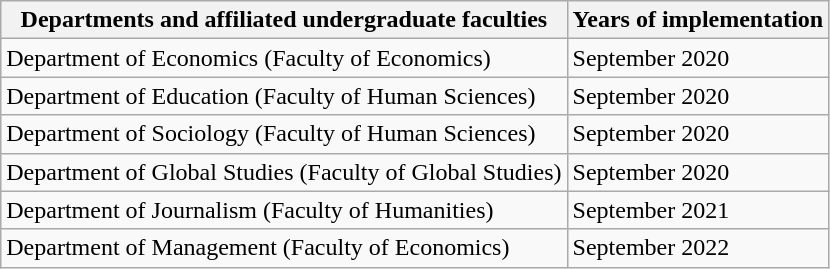<table class="wikitable">
<tr>
<th>Departments and affiliated undergraduate faculties</th>
<th>Years of implementation</th>
</tr>
<tr>
<td>Department of Economics (Faculty of Economics)</td>
<td>September 2020</td>
</tr>
<tr>
<td>Department of Education (Faculty of Human Sciences)</td>
<td>September 2020</td>
</tr>
<tr>
<td>Department of Sociology (Faculty of Human Sciences)</td>
<td>September 2020</td>
</tr>
<tr>
<td>Department of Global Studies (Faculty of Global Studies)</td>
<td>September 2020</td>
</tr>
<tr>
<td>Department of Journalism (Faculty of Humanities)</td>
<td>September 2021</td>
</tr>
<tr>
<td>Department of Management (Faculty of Economics)</td>
<td>September 2022</td>
</tr>
</table>
